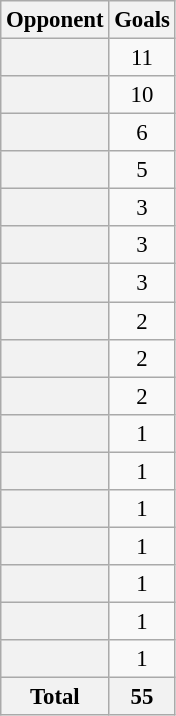<table class="wikitable plainrowheaders sortable" style="text-align:center; font-size:95%">
<tr>
<th scope="col">Opponent</th>
<th scope="col">Goals</th>
</tr>
<tr>
<th scope="row"></th>
<td>11</td>
</tr>
<tr>
<th scope="row"></th>
<td>10</td>
</tr>
<tr>
<th scope="row"></th>
<td>6</td>
</tr>
<tr>
<th scope="row"></th>
<td>5</td>
</tr>
<tr>
<th scope="row"></th>
<td>3</td>
</tr>
<tr>
<th scope="row"></th>
<td>3</td>
</tr>
<tr>
<th scope="row"></th>
<td>3</td>
</tr>
<tr>
<th scope="row"></th>
<td>2</td>
</tr>
<tr>
<th scope="row"></th>
<td>2</td>
</tr>
<tr>
<th scope="row"></th>
<td>2</td>
</tr>
<tr>
<th scope="row"></th>
<td>1</td>
</tr>
<tr>
<th scope="row"></th>
<td>1</td>
</tr>
<tr>
<th scope="row"></th>
<td>1</td>
</tr>
<tr>
<th scope="row"></th>
<td>1</td>
</tr>
<tr>
<th scope="row"></th>
<td>1</td>
</tr>
<tr>
<th scope="row"></th>
<td>1</td>
</tr>
<tr>
<th scope="row"></th>
<td>1</td>
</tr>
<tr>
<th>Total</th>
<th>55</th>
</tr>
</table>
